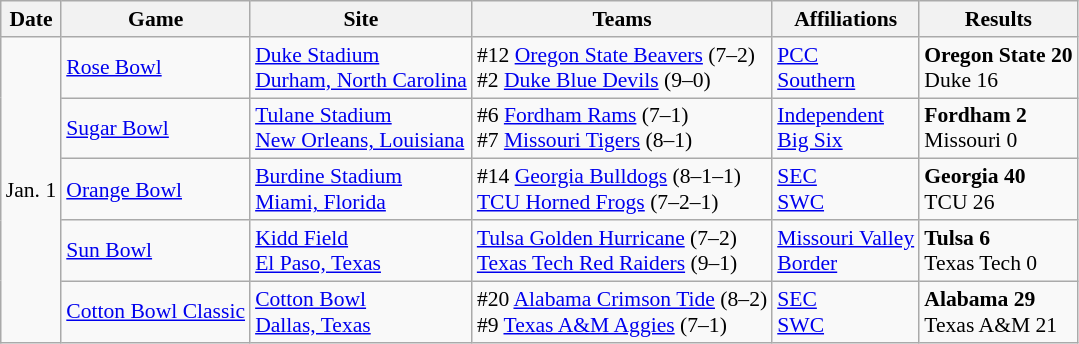<table class="wikitable" style="font-size:90%;">
<tr>
<th>Date</th>
<th>Game</th>
<th>Site</th>
<th>Teams</th>
<th>Affiliations</th>
<th>Results</th>
</tr>
<tr>
<td style=white-space:nowrap rowspan=5>Jan. 1</td>
<td><a href='#'>Rose Bowl</a></td>
<td><a href='#'>Duke Stadium</a><br><a href='#'>Durham, North Carolina</a></td>
<td>#12 <a href='#'>Oregon State Beavers</a> (7–2) <br> #2 <a href='#'>Duke Blue Devils</a> (9–0)</td>
<td><a href='#'>PCC</a><br><a href='#'>Southern</a></td>
<td><strong>Oregon State 20</strong><br>Duke 16</td>
</tr>
<tr>
<td><a href='#'>Sugar Bowl</a></td>
<td><a href='#'>Tulane Stadium</a><br><a href='#'>New Orleans, Louisiana</a></td>
<td>#6 <a href='#'>Fordham Rams</a> (7–1) <br> #7 <a href='#'>Missouri Tigers</a> (8–1)</td>
<td><a href='#'>Independent</a><br><a href='#'>Big Six</a></td>
<td><strong>Fordham 2</strong><br>Missouri 0</td>
</tr>
<tr>
<td><a href='#'>Orange Bowl</a></td>
<td><a href='#'>Burdine Stadium</a><br><a href='#'>Miami, Florida</a></td>
<td>#14 <a href='#'>Georgia Bulldogs</a> (8–1–1) <br> <a href='#'>TCU Horned Frogs</a> (7–2–1)</td>
<td><a href='#'>SEC</a><br><a href='#'>SWC</a></td>
<td><strong>Georgia 40</strong><br>TCU 26</td>
</tr>
<tr>
<td><a href='#'>Sun Bowl</a></td>
<td><a href='#'>Kidd Field</a><br><a href='#'>El Paso, Texas</a></td>
<td><a href='#'>Tulsa Golden Hurricane</a> (7–2) <br> <a href='#'>Texas Tech Red Raiders</a> (9–1)</td>
<td><a href='#'>Missouri Valley</a><br><a href='#'>Border</a></td>
<td><strong>Tulsa 6</strong><br>Texas Tech 0</td>
</tr>
<tr>
<td><a href='#'>Cotton Bowl Classic</a></td>
<td><a href='#'>Cotton Bowl</a><br><a href='#'>Dallas, Texas</a></td>
<td>#20 <a href='#'>Alabama Crimson Tide</a> (8–2) <br> #9 <a href='#'>Texas A&M Aggies</a> (7–1)</td>
<td><a href='#'>SEC</a><br><a href='#'>SWC</a></td>
<td><strong>Alabama 29</strong><br>Texas A&M 21</td>
</tr>
</table>
